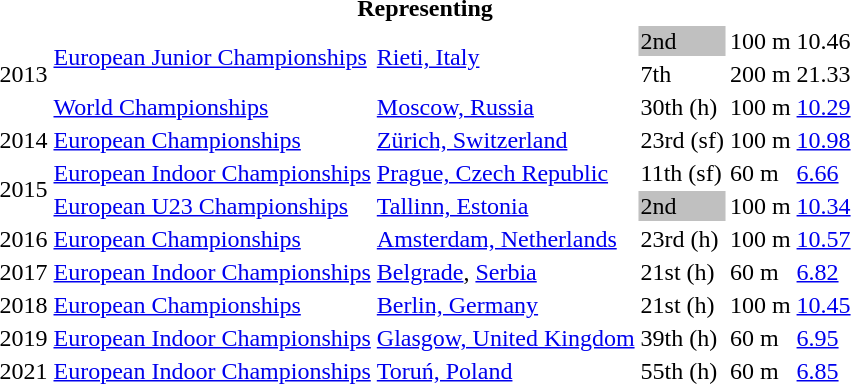<table>
<tr>
<th colspan="6">Representing </th>
</tr>
<tr>
<td rowspan=3>2013</td>
<td rowspan=2><a href='#'>European Junior Championships</a></td>
<td rowspan=2><a href='#'>Rieti, Italy</a></td>
<td bgcolor=silver>2nd</td>
<td>100 m</td>
<td>10.46</td>
</tr>
<tr>
<td>7th</td>
<td>200 m</td>
<td>21.33</td>
</tr>
<tr>
<td><a href='#'>World Championships</a></td>
<td><a href='#'>Moscow, Russia</a></td>
<td>30th (h)</td>
<td>100 m</td>
<td><a href='#'>10.29</a></td>
</tr>
<tr>
<td>2014</td>
<td><a href='#'>European Championships</a></td>
<td><a href='#'>Zürich, Switzerland</a></td>
<td>23rd (sf)</td>
<td>100 m</td>
<td><a href='#'>10.98</a></td>
</tr>
<tr>
<td rowspan=2>2015</td>
<td><a href='#'>European Indoor Championships</a></td>
<td><a href='#'>Prague, Czech Republic</a></td>
<td>11th (sf)</td>
<td>60 m</td>
<td><a href='#'>6.66</a></td>
</tr>
<tr>
<td><a href='#'>European U23 Championships</a></td>
<td><a href='#'>Tallinn, Estonia</a></td>
<td bgcolor=silver>2nd</td>
<td>100 m</td>
<td><a href='#'>10.34</a></td>
</tr>
<tr>
<td>2016</td>
<td><a href='#'>European Championships</a></td>
<td><a href='#'>Amsterdam, Netherlands</a></td>
<td>23rd (h)</td>
<td>100 m</td>
<td><a href='#'>10.57</a></td>
</tr>
<tr>
<td>2017</td>
<td><a href='#'>European Indoor Championships</a></td>
<td><a href='#'>Belgrade</a>, <a href='#'>Serbia</a></td>
<td>21st (h)</td>
<td>60 m</td>
<td><a href='#'>6.82</a></td>
</tr>
<tr>
<td>2018</td>
<td><a href='#'>European Championships</a></td>
<td><a href='#'>Berlin, Germany</a></td>
<td>21st (h)</td>
<td>100 m</td>
<td><a href='#'>10.45</a></td>
</tr>
<tr>
<td>2019</td>
<td><a href='#'>European Indoor Championships</a></td>
<td><a href='#'>Glasgow, United Kingdom</a></td>
<td>39th (h)</td>
<td>60 m</td>
<td><a href='#'>6.95</a></td>
</tr>
<tr>
<td>2021</td>
<td><a href='#'>European Indoor Championships</a></td>
<td><a href='#'>Toruń, Poland</a></td>
<td>55th (h)</td>
<td>60 m</td>
<td><a href='#'>6.85</a></td>
</tr>
</table>
